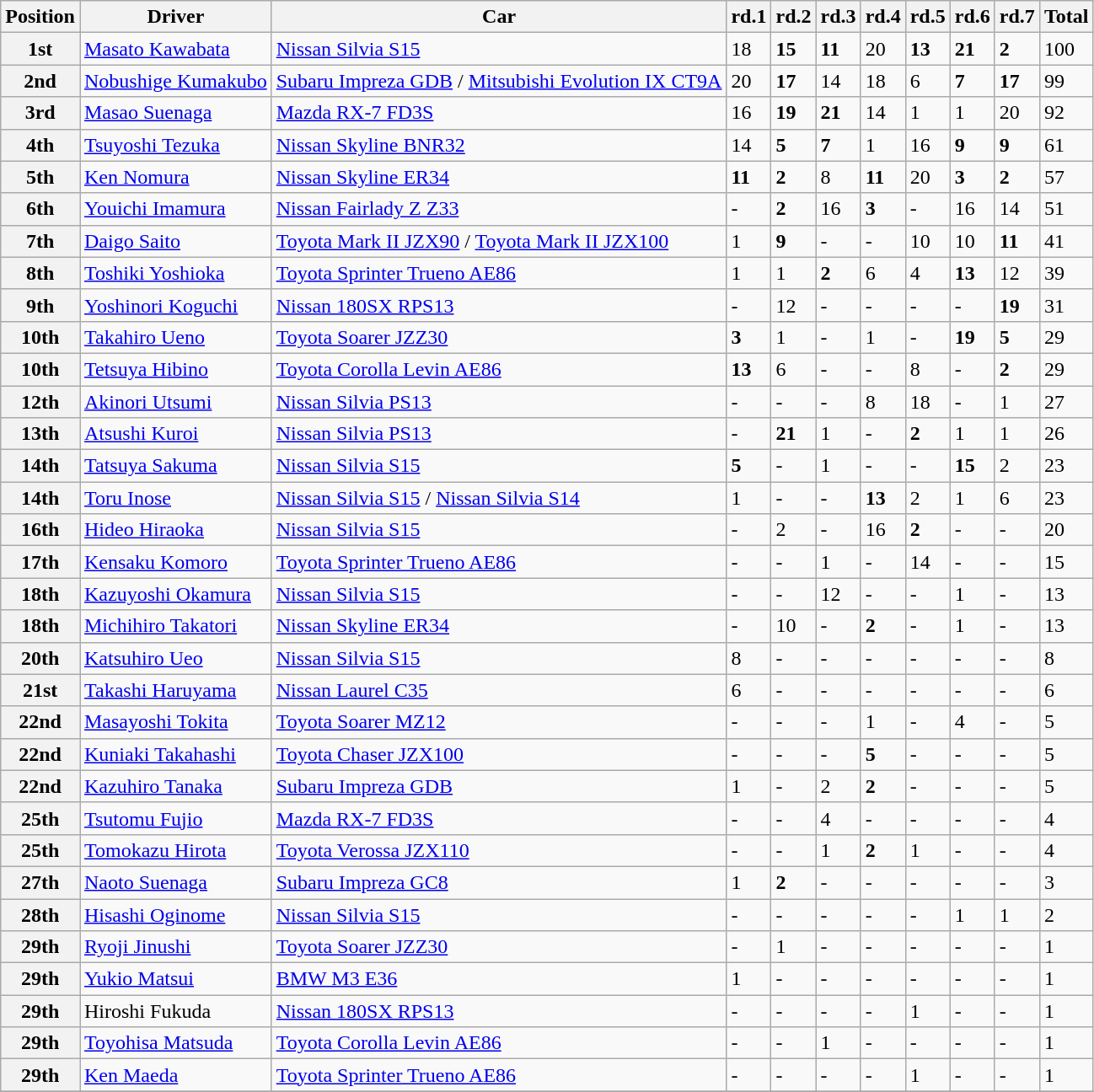<table class="wikitable">
<tr>
<th>Position</th>
<th>Driver</th>
<th>Car</th>
<th>rd.1</th>
<th>rd.2</th>
<th>rd.3</th>
<th>rd.4</th>
<th>rd.5</th>
<th>rd.6</th>
<th>rd.7</th>
<th>Total</th>
</tr>
<tr>
<th>1st</th>
<td><a href='#'>Masato Kawabata</a></td>
<td><a href='#'>Nissan Silvia S15</a></td>
<td>18</td>
<td><strong><span>15</span></strong></td>
<td><strong><span>11</span></strong></td>
<td>20</td>
<td><strong><span>13</span></strong></td>
<td><strong><span>21</span></strong></td>
<td><strong><span>2</span></strong></td>
<td>100</td>
</tr>
<tr>
<th>2nd</th>
<td><a href='#'>Nobushige Kumakubo</a></td>
<td><a href='#'>Subaru Impreza GDB</a> / <a href='#'>Mitsubishi Evolution IX CT9A</a></td>
<td>20</td>
<td><strong><span>17</span></strong></td>
<td>14</td>
<td>18</td>
<td>6</td>
<td><strong><span>7</span></strong></td>
<td><strong><span>17</span></strong></td>
<td>99</td>
</tr>
<tr>
<th>3rd</th>
<td><a href='#'>Masao Suenaga</a></td>
<td><a href='#'>Mazda RX-7 FD3S</a></td>
<td>16</td>
<td><strong><span>19</span></strong></td>
<td><strong><span>21</span></strong></td>
<td>14</td>
<td>1</td>
<td>1</td>
<td>20</td>
<td>92</td>
</tr>
<tr>
<th>4th</th>
<td><a href='#'>Tsuyoshi Tezuka</a></td>
<td><a href='#'>Nissan Skyline BNR32</a></td>
<td>14</td>
<td><strong><span>5</span></strong></td>
<td><strong><span>7</span></strong></td>
<td>1</td>
<td>16</td>
<td><strong><span>9</span></strong></td>
<td><strong><span>9</span></strong></td>
<td>61</td>
</tr>
<tr>
<th>5th</th>
<td><a href='#'>Ken Nomura</a></td>
<td><a href='#'>Nissan Skyline ER34</a></td>
<td><strong><span>11</span></strong></td>
<td><strong><span>2</span></strong></td>
<td>8</td>
<td><strong><span>11</span></strong></td>
<td>20</td>
<td><strong><span>3</span></strong></td>
<td><strong><span>2</span></strong></td>
<td>57</td>
</tr>
<tr>
<th>6th</th>
<td><a href='#'>Youichi Imamura</a></td>
<td><a href='#'>Nissan Fairlady Z Z33</a></td>
<td>-</td>
<td><strong><span>2</span></strong></td>
<td>16</td>
<td><strong><span>3</span></strong></td>
<td>-</td>
<td>16</td>
<td>14</td>
<td>51</td>
</tr>
<tr>
<th>7th</th>
<td><a href='#'>Daigo Saito</a></td>
<td><a href='#'>Toyota Mark II JZX90</a> / <a href='#'>Toyota Mark II JZX100</a></td>
<td>1</td>
<td><strong><span>9</span></strong></td>
<td>-</td>
<td>-</td>
<td>10</td>
<td>10</td>
<td><strong><span>11</span></strong></td>
<td>41</td>
</tr>
<tr>
<th>8th</th>
<td><a href='#'>Toshiki Yoshioka</a></td>
<td><a href='#'>Toyota Sprinter Trueno AE86</a></td>
<td>1</td>
<td>1</td>
<td><strong><span>2</span></strong></td>
<td>6</td>
<td>4</td>
<td><strong><span>13</span></strong></td>
<td>12</td>
<td>39</td>
</tr>
<tr>
<th>9th</th>
<td><a href='#'>Yoshinori Koguchi</a></td>
<td><a href='#'>Nissan 180SX RPS13</a></td>
<td>-</td>
<td>12</td>
<td>-</td>
<td>-</td>
<td>-</td>
<td>-</td>
<td><strong><span>19</span></strong></td>
<td>31</td>
</tr>
<tr>
<th>10th</th>
<td><a href='#'>Takahiro Ueno</a></td>
<td><a href='#'>Toyota Soarer JZZ30</a></td>
<td><strong><span>3</span></strong></td>
<td>1</td>
<td>-</td>
<td>1</td>
<td>-</td>
<td><strong><span>19</span></strong></td>
<td><strong><span>5</span></strong></td>
<td>29</td>
</tr>
<tr>
<th>10th</th>
<td><a href='#'>Tetsuya Hibino</a></td>
<td><a href='#'>Toyota Corolla Levin AE86</a></td>
<td><strong><span>13</span></strong></td>
<td>6</td>
<td>-</td>
<td>-</td>
<td>8</td>
<td>-</td>
<td><strong><span>2</span></strong></td>
<td>29</td>
</tr>
<tr>
<th>12th</th>
<td><a href='#'>Akinori Utsumi</a></td>
<td><a href='#'>Nissan Silvia PS13</a></td>
<td>-</td>
<td>-</td>
<td>-</td>
<td>8</td>
<td>18</td>
<td>-</td>
<td>1</td>
<td>27</td>
</tr>
<tr>
<th>13th</th>
<td><a href='#'>Atsushi Kuroi</a></td>
<td><a href='#'>Nissan Silvia PS13</a></td>
<td>-</td>
<td><strong><span>21</span></strong></td>
<td>1</td>
<td>-</td>
<td><strong><span>2</span></strong></td>
<td>1</td>
<td>1</td>
<td>26</td>
</tr>
<tr>
<th>14th</th>
<td><a href='#'>Tatsuya Sakuma</a></td>
<td><a href='#'>Nissan Silvia S15</a></td>
<td><strong><span>5</span></strong></td>
<td>-</td>
<td>1</td>
<td>-</td>
<td>-</td>
<td><strong><span>15</span></strong></td>
<td>2</td>
<td>23</td>
</tr>
<tr>
<th>14th</th>
<td><a href='#'>Toru Inose</a></td>
<td><a href='#'>Nissan Silvia S15</a> / <a href='#'>Nissan Silvia S14</a></td>
<td>1</td>
<td>-</td>
<td>-</td>
<td><strong><span>13</span></strong></td>
<td>2</td>
<td>1</td>
<td>6</td>
<td>23</td>
</tr>
<tr>
<th>16th</th>
<td><a href='#'>Hideo Hiraoka</a></td>
<td><a href='#'>Nissan Silvia S15</a></td>
<td>-</td>
<td>2</td>
<td>-</td>
<td>16</td>
<td><strong><span>2</span></strong></td>
<td>-</td>
<td>-</td>
<td>20</td>
</tr>
<tr>
<th>17th</th>
<td><a href='#'>Kensaku Komoro</a></td>
<td><a href='#'>Toyota Sprinter Trueno AE86</a></td>
<td>-</td>
<td>-</td>
<td>1</td>
<td>-</td>
<td>14</td>
<td>-</td>
<td>-</td>
<td>15</td>
</tr>
<tr>
<th>18th</th>
<td><a href='#'>Kazuyoshi Okamura</a></td>
<td><a href='#'>Nissan Silvia S15</a></td>
<td>-</td>
<td>-</td>
<td>12</td>
<td>-</td>
<td>-</td>
<td>1</td>
<td>-</td>
<td>13</td>
</tr>
<tr>
<th>18th</th>
<td><a href='#'>Michihiro Takatori</a></td>
<td><a href='#'>Nissan Skyline ER34</a></td>
<td>-</td>
<td>10</td>
<td>-</td>
<td><strong><span>2</span></strong></td>
<td>-</td>
<td>1</td>
<td>-</td>
<td>13</td>
</tr>
<tr>
<th>20th</th>
<td><a href='#'>Katsuhiro Ueo</a></td>
<td><a href='#'>Nissan Silvia S15</a></td>
<td>8</td>
<td>-</td>
<td>-</td>
<td>-</td>
<td>-</td>
<td>-</td>
<td>-</td>
<td>8</td>
</tr>
<tr>
<th>21st</th>
<td><a href='#'>Takashi Haruyama</a></td>
<td><a href='#'>Nissan Laurel C35</a></td>
<td>6</td>
<td>-</td>
<td>-</td>
<td>-</td>
<td>-</td>
<td>-</td>
<td>-</td>
<td>6</td>
</tr>
<tr>
<th>22nd</th>
<td><a href='#'>Masayoshi Tokita</a></td>
<td><a href='#'>Toyota Soarer MZ12</a></td>
<td>-</td>
<td>-</td>
<td>-</td>
<td>1</td>
<td>-</td>
<td>4</td>
<td>-</td>
<td>5</td>
</tr>
<tr>
<th>22nd</th>
<td><a href='#'>Kuniaki Takahashi</a></td>
<td><a href='#'>Toyota Chaser JZX100</a></td>
<td>-</td>
<td>-</td>
<td>-</td>
<td><strong><span>5</span></strong></td>
<td>-</td>
<td>-</td>
<td>-</td>
<td>5</td>
</tr>
<tr>
<th>22nd</th>
<td><a href='#'>Kazuhiro Tanaka</a></td>
<td><a href='#'>Subaru Impreza GDB</a></td>
<td>1</td>
<td>-</td>
<td>2</td>
<td><strong><span>2</span></strong></td>
<td>-</td>
<td>-</td>
<td>-</td>
<td>5</td>
</tr>
<tr>
<th>25th</th>
<td><a href='#'>Tsutomu Fujio</a></td>
<td><a href='#'>Mazda RX-7 FD3S</a></td>
<td>-</td>
<td>-</td>
<td>4</td>
<td>-</td>
<td>-</td>
<td>-</td>
<td>-</td>
<td>4</td>
</tr>
<tr>
<th>25th</th>
<td><a href='#'>Tomokazu Hirota</a></td>
<td><a href='#'>Toyota Verossa JZX110</a></td>
<td>-</td>
<td>-</td>
<td>1</td>
<td><strong><span>2</span></strong></td>
<td>1</td>
<td>-</td>
<td>-</td>
<td>4</td>
</tr>
<tr>
<th>27th</th>
<td><a href='#'>Naoto Suenaga</a></td>
<td><a href='#'>Subaru Impreza GC8</a></td>
<td>1</td>
<td><strong><span>2</span></strong></td>
<td>-</td>
<td>-</td>
<td>-</td>
<td>-</td>
<td>-</td>
<td>3</td>
</tr>
<tr>
<th>28th</th>
<td><a href='#'>Hisashi Oginome</a></td>
<td><a href='#'>Nissan Silvia S15</a></td>
<td>-</td>
<td>-</td>
<td>-</td>
<td>-</td>
<td>-</td>
<td>1</td>
<td>1</td>
<td>2</td>
</tr>
<tr>
<th>29th</th>
<td><a href='#'>Ryoji Jinushi</a></td>
<td><a href='#'>Toyota Soarer JZZ30</a></td>
<td>-</td>
<td>1</td>
<td>-</td>
<td>-</td>
<td>-</td>
<td>-</td>
<td>-</td>
<td>1</td>
</tr>
<tr>
<th>29th</th>
<td><a href='#'>Yukio Matsui</a></td>
<td><a href='#'>BMW M3 E36</a></td>
<td>1</td>
<td>-</td>
<td>-</td>
<td>-</td>
<td>-</td>
<td>-</td>
<td>-</td>
<td>1</td>
</tr>
<tr>
<th>29th</th>
<td>Hiroshi Fukuda</td>
<td><a href='#'>Nissan 180SX RPS13</a></td>
<td>-</td>
<td>-</td>
<td>-</td>
<td>-</td>
<td>1</td>
<td>-</td>
<td>-</td>
<td>1</td>
</tr>
<tr>
<th>29th</th>
<td><a href='#'>Toyohisa Matsuda</a></td>
<td><a href='#'>Toyota Corolla Levin AE86</a></td>
<td>-</td>
<td>-</td>
<td>1</td>
<td>-</td>
<td>-</td>
<td>-</td>
<td>-</td>
<td>1</td>
</tr>
<tr>
<th>29th</th>
<td><a href='#'>Ken Maeda</a></td>
<td><a href='#'>Toyota Sprinter Trueno AE86</a></td>
<td>-</td>
<td>-</td>
<td>-</td>
<td>-</td>
<td>1</td>
<td>-</td>
<td>-</td>
<td>1</td>
</tr>
<tr>
</tr>
</table>
